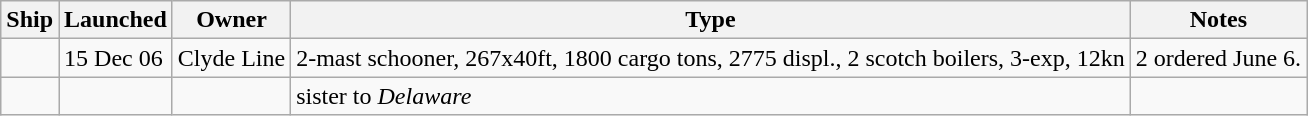<table class=wikitable>
<tr>
<th>Ship</th>
<th>Launched</th>
<th>Owner</th>
<th>Type</th>
<th>Notes</th>
</tr>
<tr>
<td></td>
<td>15 Dec 06</td>
<td>Clyde Line</td>
<td>2-mast schooner, 267x40ft, 1800 cargo tons, 2775 displ., 2 scotch boilers, 3-exp, 12kn</td>
<td>2 ordered June 6.</td>
</tr>
<tr>
<td></td>
<td></td>
<td></td>
<td>sister to <em>Delaware</em></td>
</tr>
</table>
